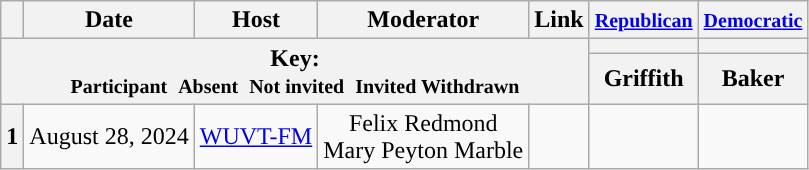<table class="wikitable" style="text-align:center;">
<tr>
<th scope="col"></th>
<th scope="col">Date</th>
<th scope="col">Host</th>
<th scope="col">Moderator</th>
<th scope="col">Link</th>
<th scope="col"><small><a href='#'>Republican</a></small></th>
<th scope="col"><small><a href='#'>Democratic</a></small></th>
</tr>
<tr>
<th colspan="5" rowspan="2">Key:<br> <small>Participant </small>  <small>Absent </small>  <small>Not invited </small>  <small>Invited  Withdrawn</small></th>
<th scope="col" style="background:"></th>
<th scope="col" style="background:"></th>
</tr>
<tr>
<th scope="col">Griffith</th>
<th scope="col">Baker</th>
</tr>
<tr>
<th>1</th>
<td style="white-space:nowrap;">August 28, 2024</td>
<td style="white-space:nowrap;"><a href='#'>WUVT-FM</a></td>
<td style="white-space:nowrap;">Felix Redmond<br>Mary Peyton Marble</td>
<td style="white-space:nowrap;"></td>
<td></td>
<td></td>
</tr>
</table>
